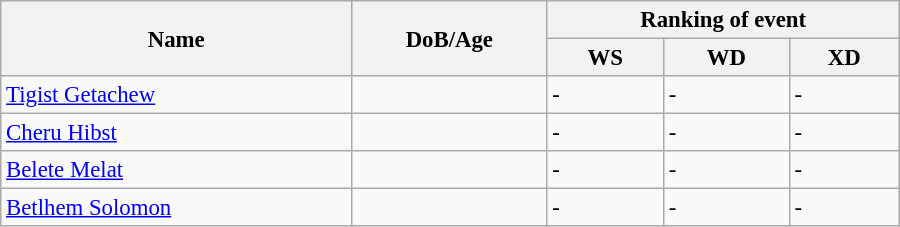<table class="wikitable" style="width:600px; font-size:95%;">
<tr>
<th rowspan="2" align="left">Name</th>
<th rowspan="2" align="left">DoB/Age</th>
<th colspan="3" align="center">Ranking of event</th>
</tr>
<tr>
<th align="center">WS</th>
<th>WD</th>
<th align="center">XD</th>
</tr>
<tr>
<td><a href='#'>Tigist Getachew</a></td>
<td></td>
<td>-</td>
<td>-</td>
<td>-</td>
</tr>
<tr>
<td><a href='#'>Cheru Hibst</a></td>
<td></td>
<td>-</td>
<td>-</td>
<td>-</td>
</tr>
<tr>
<td><a href='#'>Belete Melat</a></td>
<td></td>
<td>-</td>
<td>-</td>
<td>-</td>
</tr>
<tr>
<td><a href='#'>Betlhem Solomon</a></td>
<td></td>
<td>-</td>
<td>-</td>
<td>-</td>
</tr>
</table>
